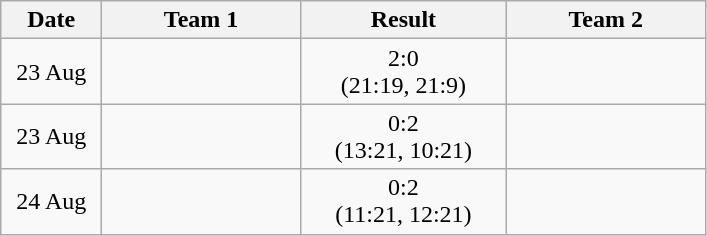<table class="wikitable" style="text-align:center">
<tr>
<th width=60>Date</th>
<th width=125>Team 1</th>
<th width=130>Result</th>
<th width=125>Team 2</th>
</tr>
<tr>
<td>23 Aug</td>
<td style="text-align:right;"></td>
<td>2:0 <br> (21:19, 21:9)</td>
<td style="text-align:left;"></td>
</tr>
<tr>
<td>23 Aug</td>
<td style="text-align:right;"></td>
<td>0:2 <br> (13:21, 10:21)</td>
<td style="text-align:left;"></td>
</tr>
<tr>
<td>24 Aug</td>
<td style="text-align:right;"></td>
<td>0:2 <br> (11:21, 12:21)</td>
<td style="text-align:left;"></td>
</tr>
</table>
